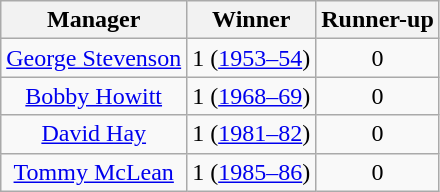<table class="wikitable"  style="text-align: center;">
<tr>
<th>Manager</th>
<th>Winner</th>
<th>Runner-up</th>
</tr>
<tr>
<td><a href='#'>George Stevenson</a></td>
<td>1 (<a href='#'>1953–54</a>)</td>
<td>0</td>
</tr>
<tr>
<td><a href='#'>Bobby Howitt</a></td>
<td>1 (<a href='#'>1968–69</a>)</td>
<td>0</td>
</tr>
<tr>
<td><a href='#'>David Hay</a></td>
<td>1 (<a href='#'>1981–82</a>)</td>
<td>0</td>
</tr>
<tr>
<td><a href='#'>Tommy McLean</a></td>
<td>1 (<a href='#'>1985–86</a>)</td>
<td>0</td>
</tr>
</table>
